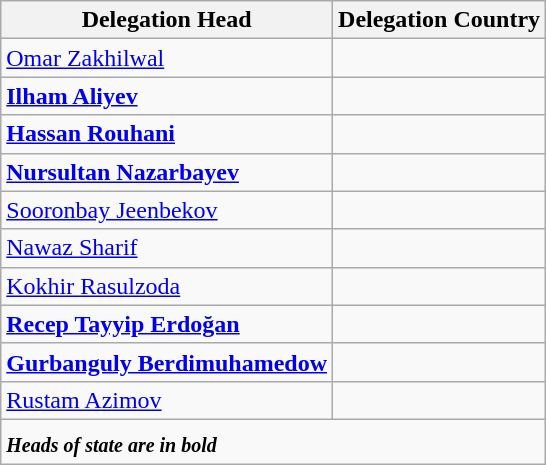<table class="wikitable">
<tr>
<th>Delegation Head</th>
<th>Delegation Country</th>
</tr>
<tr>
<td><a href='#'>Omar Zakhilwal</a></td>
<td></td>
</tr>
<tr>
<td><strong><a href='#'>Ilham Aliyev</a></strong></td>
<td><strong></strong></td>
</tr>
<tr>
<td><strong><a href='#'>Hassan Rouhani</a></strong></td>
<td><strong></strong></td>
</tr>
<tr>
<td><strong><a href='#'>Nursultan Nazarbayev</a></strong></td>
<td><strong></strong></td>
</tr>
<tr>
<td><a href='#'>Sooronbay Jeenbekov</a></td>
<td></td>
</tr>
<tr>
<td><a href='#'>Nawaz Sharif</a></td>
<td></td>
</tr>
<tr>
<td><a href='#'>Kokhir Rasulzoda</a></td>
<td></td>
</tr>
<tr>
<td><strong><a href='#'>Recep Tayyip Erdoğan</a></strong></td>
<td><strong></strong></td>
</tr>
<tr>
<td><strong><a href='#'>Gurbanguly Berdimuhamedow</a></strong></td>
<td><strong></strong></td>
</tr>
<tr>
<td><a href='#'>Rustam Azimov</a></td>
<td></td>
</tr>
<tr>
<td colspan="2"><em><sub><strong>Heads of state are in bold</strong></sub></em></td>
</tr>
</table>
